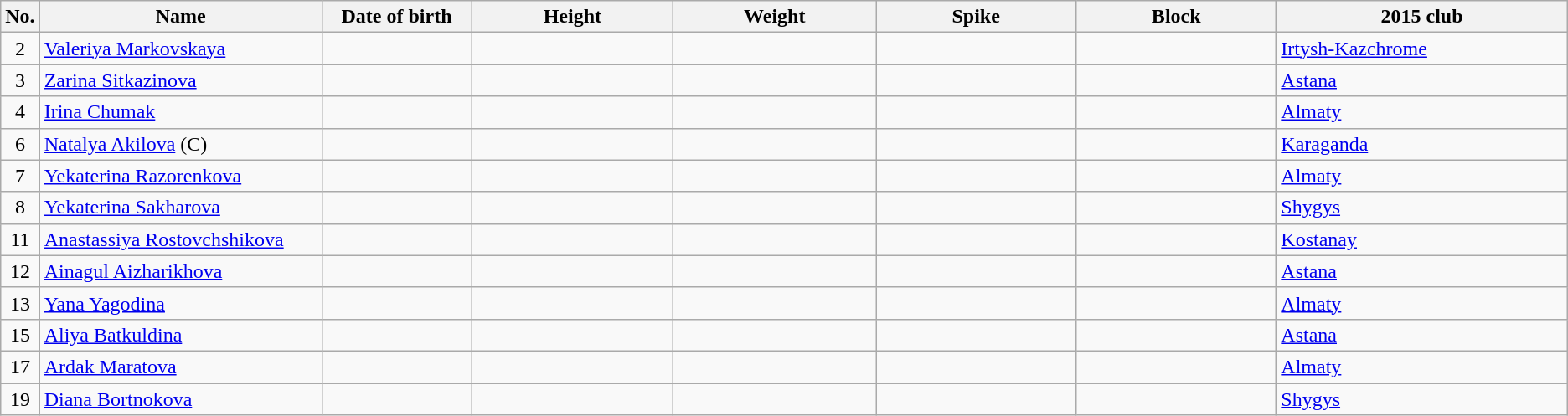<table class="wikitable sortable" style="text-align:center;">
<tr>
<th>No.</th>
<th style="width:15em">Name</th>
<th style="width:8em">Date of birth</th>
<th style="width:11em">Height</th>
<th style="width:11em">Weight</th>
<th style="width:11em">Spike</th>
<th style="width:11em">Block</th>
<th style="width:16em">2015 club</th>
</tr>
<tr>
<td>2</td>
<td align=left><a href='#'>Valeriya Markovskaya</a></td>
<td align=right></td>
<td></td>
<td></td>
<td></td>
<td></td>
<td align=left> <a href='#'>Irtysh-Kazchrome</a></td>
</tr>
<tr>
<td>3</td>
<td align=left><a href='#'>Zarina Sitkazinova</a></td>
<td align=right></td>
<td></td>
<td></td>
<td></td>
<td></td>
<td align=left> <a href='#'>Astana</a></td>
</tr>
<tr>
<td>4</td>
<td align=left><a href='#'>Irina Chumak</a></td>
<td align=right></td>
<td></td>
<td></td>
<td></td>
<td></td>
<td align=left> <a href='#'>Almaty</a></td>
</tr>
<tr>
<td>6</td>
<td align=left><a href='#'>Natalya Akilova</a> (C)</td>
<td align=right></td>
<td></td>
<td></td>
<td></td>
<td></td>
<td align=left> <a href='#'>Karaganda</a></td>
</tr>
<tr>
<td>7</td>
<td align=left><a href='#'>Yekaterina Razorenkova</a></td>
<td align=right></td>
<td></td>
<td></td>
<td></td>
<td></td>
<td align=left> <a href='#'>Almaty</a></td>
</tr>
<tr>
<td>8</td>
<td align=left><a href='#'>Yekaterina Sakharova</a></td>
<td align=right></td>
<td></td>
<td></td>
<td></td>
<td></td>
<td align=left> <a href='#'>Shygys</a></td>
</tr>
<tr>
<td>11</td>
<td align=left><a href='#'>Anastassiya Rostovchshikova</a></td>
<td align=right></td>
<td></td>
<td></td>
<td></td>
<td></td>
<td align=left> <a href='#'>Kostanay</a></td>
</tr>
<tr>
<td>12</td>
<td align=left><a href='#'>Ainagul Aizharikhova</a></td>
<td align=right></td>
<td></td>
<td></td>
<td></td>
<td></td>
<td align=left> <a href='#'>Astana</a></td>
</tr>
<tr>
<td>13</td>
<td align=left><a href='#'>Yana Yagodina</a></td>
<td align=right></td>
<td></td>
<td></td>
<td></td>
<td></td>
<td align=left> <a href='#'>Almaty</a></td>
</tr>
<tr>
<td>15</td>
<td align=left><a href='#'>Aliya Batkuldina</a></td>
<td align=right></td>
<td></td>
<td></td>
<td></td>
<td></td>
<td align=left> <a href='#'>Astana</a></td>
</tr>
<tr>
<td>17</td>
<td align=left><a href='#'>Ardak Maratova</a></td>
<td align=right></td>
<td></td>
<td></td>
<td></td>
<td></td>
<td align=left> <a href='#'>Almaty</a></td>
</tr>
<tr>
<td>19</td>
<td align=left><a href='#'>Diana Bortnokova</a></td>
<td align=right></td>
<td></td>
<td></td>
<td></td>
<td></td>
<td align=left> <a href='#'>Shygys</a></td>
</tr>
</table>
